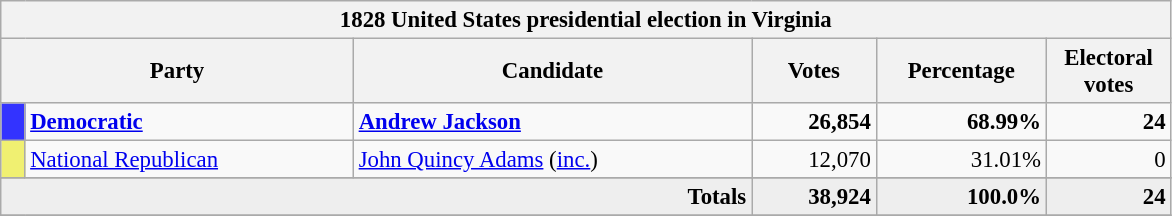<table class="wikitable" style="font-size: 95%;">
<tr>
<th colspan="6">1828 United States presidential election in Virginia</th>
</tr>
<tr>
<th colspan="2" style="width: 15em">Party</th>
<th style="width: 17em">Candidate</th>
<th style="width: 5em">Votes</th>
<th style="width: 7em">Percentage</th>
<th style="width: 5em">Electoral votes</th>
</tr>
<tr>
<th style="background-color:#3333FF; width: 3px"></th>
<td style="width: 130px"><strong><a href='#'>Democratic</a></strong></td>
<td><strong><a href='#'>Andrew Jackson</a></strong></td>
<td align="right"><strong>26,854</strong></td>
<td align="right"><strong>68.99%</strong></td>
<td align="right"><strong>24</strong></td>
</tr>
<tr>
<th style="background-color:#F0F071; width: 3px"></th>
<td style="width: 130px"><a href='#'>National Republican</a></td>
<td><a href='#'>John Quincy Adams</a> (<a href='#'>inc.</a>)</td>
<td align="right">12,070</td>
<td align="right">31.01%</td>
<td align="right">0</td>
</tr>
<tr>
</tr>
<tr bgcolor="#EEEEEE">
<td colspan="3" align="right"><strong>Totals</strong></td>
<td align="right"><strong>38,924</strong></td>
<td align="right"><strong>100.0%</strong></td>
<td align="right"><strong>24</strong></td>
</tr>
<tr>
</tr>
</table>
